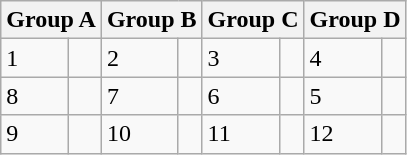<table class="wikitable" style="text-align:left;">
<tr>
<th colspan=2>Group A</th>
<th colspan=2>Group B</th>
<th colspan=2>Group C</th>
<th colspan=2>Group D</th>
</tr>
<tr>
<td>1</td>
<td></td>
<td>2</td>
<td></td>
<td>3</td>
<td></td>
<td>4</td>
<td></td>
</tr>
<tr>
<td>8</td>
<td></td>
<td>7</td>
<td></td>
<td>6</td>
<td></td>
<td>5</td>
<td></td>
</tr>
<tr>
<td>9</td>
<td></td>
<td>10</td>
<td></td>
<td>11</td>
<td></td>
<td>12</td>
<td></td>
</tr>
</table>
